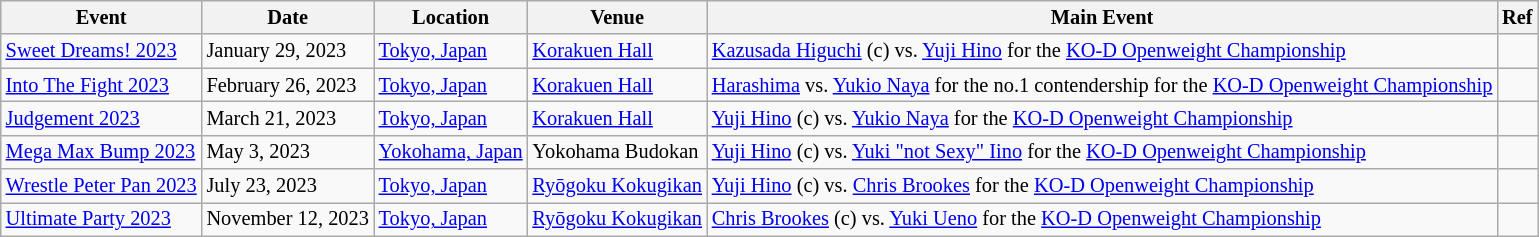<table class="wikitable" style="font-size:85%;">
<tr>
<th>Event</th>
<th>Date</th>
<th>Location</th>
<th>Venue</th>
<th>Main Event</th>
<th>Ref</th>
</tr>
<tr>
<td><a href='#'>Sweet Dreams! 2023</a></td>
<td>January 29, 2023</td>
<td><a href='#'>Tokyo, Japan</a></td>
<td><a href='#'>Korakuen Hall</a></td>
<td><a href='#'>Kazusada Higuchi</a> (c) vs. <a href='#'>Yuji Hino</a> for the <a href='#'>KO-D Openweight Championship</a></td>
<td></td>
</tr>
<tr>
<td><a href='#'>Into The Fight 2023</a></td>
<td>February 26, 2023</td>
<td><a href='#'>Tokyo, Japan</a></td>
<td><a href='#'>Korakuen Hall</a></td>
<td><a href='#'>Harashima</a> vs. <a href='#'>Yukio Naya</a> for the no.1 contendership for the <a href='#'>KO-D Openweight Championship</a></td>
<td></td>
</tr>
<tr>
<td><a href='#'>Judgement 2023</a></td>
<td>March 21, 2023</td>
<td><a href='#'>Tokyo, Japan</a></td>
<td><a href='#'>Korakuen Hall</a></td>
<td><a href='#'>Yuji Hino</a> (c) vs. <a href='#'>Yukio Naya</a> for the <a href='#'>KO-D Openweight Championship</a></td>
<td></td>
</tr>
<tr>
<td><a href='#'>Mega Max Bump 2023</a></td>
<td>May 3, 2023</td>
<td><a href='#'>Yokohama, Japan</a></td>
<td>Yokohama Budokan</td>
<td><a href='#'>Yuji Hino</a> (c) vs. <a href='#'>Yuki "not Sexy" Iino</a> for the <a href='#'>KO-D Openweight Championship</a></td>
<td></td>
</tr>
<tr>
<td><a href='#'>Wrestle Peter Pan 2023</a></td>
<td>July 23, 2023</td>
<td><a href='#'>Tokyo, Japan</a></td>
<td><a href='#'>Ryōgoku Kokugikan</a></td>
<td><a href='#'>Yuji Hino</a> (c) vs. <a href='#'>Chris Brookes</a> for the <a href='#'>KO-D Openweight Championship</a></td>
<td></td>
</tr>
<tr>
<td><a href='#'>Ultimate Party 2023</a></td>
<td>November 12, 2023</td>
<td><a href='#'>Tokyo, Japan</a></td>
<td><a href='#'>Ryōgoku Kokugikan</a></td>
<td><a href='#'>Chris Brookes</a> (c) vs. <a href='#'>Yuki Ueno</a> for the <a href='#'>KO-D Openweight Championship</a></td>
<td></td>
</tr>
</table>
